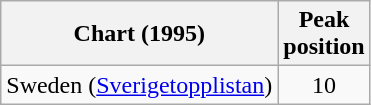<table class="wikitable">
<tr>
<th>Chart (1995)</th>
<th>Peak<br>position</th>
</tr>
<tr>
<td>Sweden (<a href='#'>Sverigetopplistan</a>)</td>
<td align="center">10</td>
</tr>
</table>
